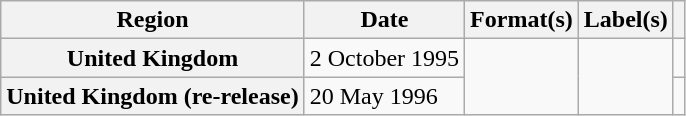<table class="wikitable plainrowheaders">
<tr>
<th scope="col">Region</th>
<th scope="col">Date</th>
<th scope="col">Format(s)</th>
<th scope="col">Label(s)</th>
<th scope="col"></th>
</tr>
<tr>
<th scope="row">United Kingdom</th>
<td>2 October 1995</td>
<td rowspan="2"></td>
<td rowspan="2"></td>
<td></td>
</tr>
<tr>
<th scope="row">United Kingdom (re-release)</th>
<td>20 May 1996</td>
<td></td>
</tr>
</table>
